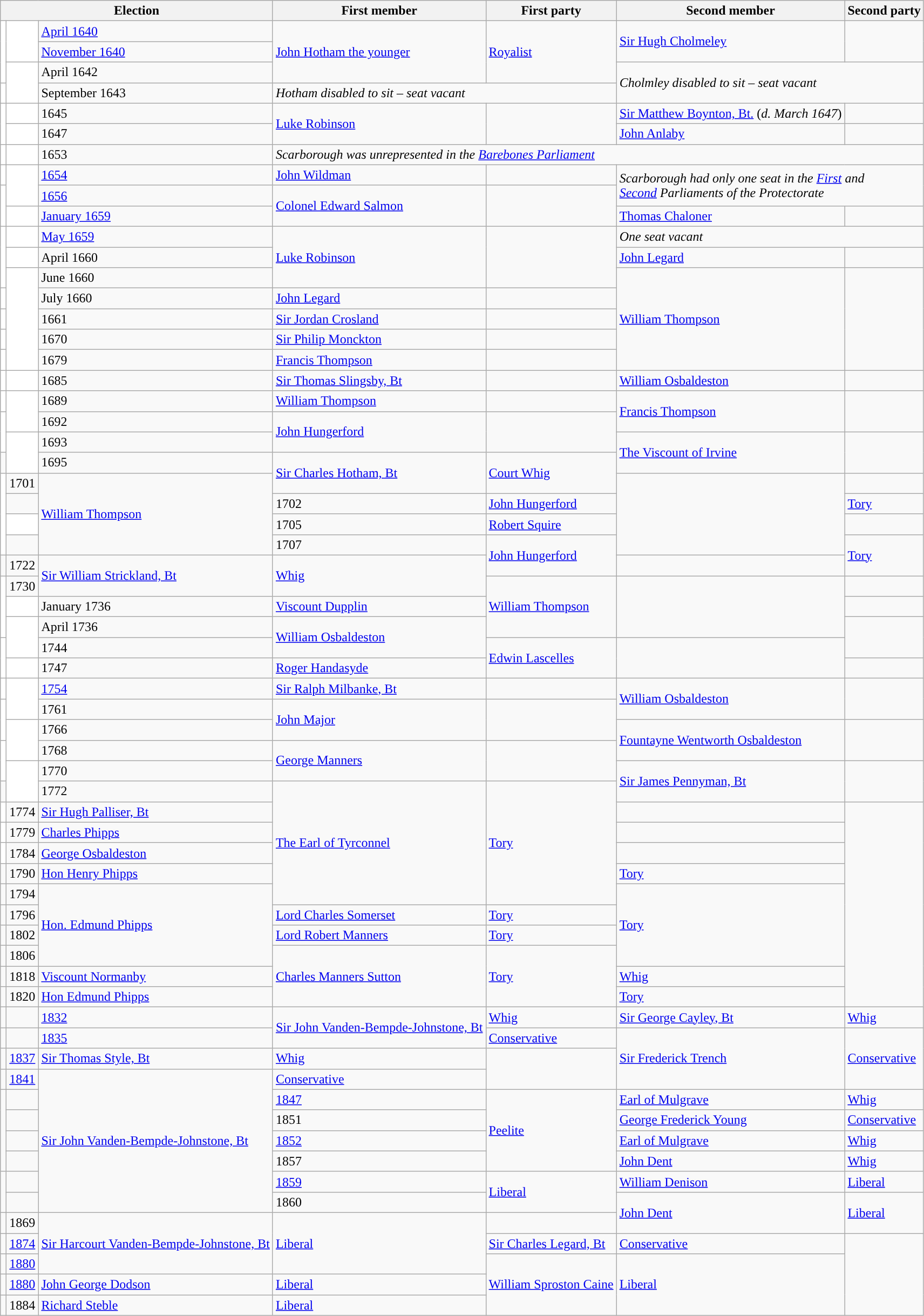<table class="wikitable">
<tr>
<th colspan="3">Election</th>
<th>First member</th>
<th>First party</th>
<th>Second member</th>
<th>Second party</th>
</tr>
<tr>
<td rowspan="3" style="color:inherit;background-color: white"></td>
<td rowspan="2" style="color:inherit;background-color: white"></td>
<td><a href='#'>April 1640</a></td>
<td rowspan="3"><a href='#'>John Hotham the younger</a></td>
<td rowspan="3"><a href='#'>Royalist</a></td>
<td rowspan="2"><a href='#'>Sir Hugh Cholmeley</a></td>
<td rowspan="2"></td>
</tr>
<tr>
<td><a href='#'>November 1640</a></td>
</tr>
<tr>
<td rowspan="2" style="color:inherit;background-color: white"></td>
<td>April 1642</td>
<td rowspan="2" colspan="2"><em>Cholmley disabled to sit – seat vacant</em></td>
</tr>
<tr>
<td style="color:inherit;background-color: white"></td>
<td>September 1643</td>
<td colspan="2"><em>Hotham disabled to sit – seat vacant</em></td>
</tr>
<tr>
<td rowspan="2" style="color:inherit;background-color: white"></td>
<td style="color:inherit;background-color: white"></td>
<td>1645</td>
<td rowspan="2"><a href='#'>Luke Robinson</a></td>
<td rowspan="2"></td>
<td><a href='#'>Sir Matthew Boynton, Bt.</a> (<em>d. March 1647</em>)</td>
<td></td>
</tr>
<tr>
<td style="color:inherit;background-color: white"></td>
<td>1647</td>
<td><a href='#'>John Anlaby</a></td>
<td></td>
</tr>
<tr>
<td style="color:inherit;background-color: white"></td>
<td style="color:inherit;background-color: white"></td>
<td>1653</td>
<td colspan="4"><em>Scarborough was unrepresented in the <a href='#'>Barebones Parliament</a></em></td>
</tr>
<tr>
<td style="color:inherit;background-color: white"></td>
<td rowspan="2" style="color:inherit;background-color: white"></td>
<td><a href='#'>1654</a></td>
<td><a href='#'>John Wildman</a></td>
<td></td>
<td rowspan="2" colspan="2"><em>Scarborough had only one seat in the <a href='#'>First</a>  and <br><a href='#'>Second</a> Parliaments of the Protectorate</em></td>
</tr>
<tr>
<td rowspan="2" style="color:inherit;background-color: white"></td>
<td><a href='#'>1656</a></td>
<td rowspan="2"><a href='#'>Colonel Edward Salmon</a></td>
<td rowspan="2"></td>
</tr>
<tr>
<td style="color:inherit;background-color: white"></td>
<td><a href='#'>January 1659</a></td>
<td><a href='#'>Thomas Chaloner</a></td>
<td></td>
</tr>
<tr>
<td rowspan="3" style="color:inherit;background-color: white"></td>
<td style="color:inherit;background-color: white"></td>
<td><a href='#'>May 1659</a></td>
<td rowspan="3"><a href='#'>Luke Robinson</a></td>
<td rowspan="3"></td>
<td colspan="2"><em>One seat vacant</em></td>
</tr>
<tr>
<td style="color:inherit;background-color: white"></td>
<td>April 1660</td>
<td><a href='#'>John Legard</a></td>
<td></td>
</tr>
<tr>
<td style="color:inherit;background-color: white" rowspan="5"></td>
<td>June 1660</td>
<td rowspan="5"><a href='#'>William Thompson</a></td>
<td rowspan="5"></td>
</tr>
<tr>
<td style="color:inherit;background-color: white"></td>
<td>July 1660</td>
<td><a href='#'>John Legard</a></td>
<td></td>
</tr>
<tr>
<td style="color:inherit;background-color: white"></td>
<td>1661</td>
<td><a href='#'>Sir Jordan Crosland</a></td>
<td></td>
</tr>
<tr>
<td style="color:inherit;background-color: white"></td>
<td>1670</td>
<td><a href='#'>Sir Philip Monckton</a></td>
<td></td>
</tr>
<tr>
<td style="color:inherit;background-color: white"></td>
<td>1679</td>
<td><a href='#'>Francis Thompson</a></td>
<td></td>
</tr>
<tr>
<td style="color:inherit;background-color: white"></td>
<td style="color:inherit;background-color: white"></td>
<td>1685</td>
<td><a href='#'>Sir Thomas Slingsby, Bt</a></td>
<td></td>
<td><a href='#'>William Osbaldeston</a></td>
<td></td>
</tr>
<tr>
<td style="color:inherit;background-color: white"></td>
<td style="color:inherit;background-color: white" rowspan="2"></td>
<td>1689</td>
<td><a href='#'>William Thompson</a></td>
<td></td>
<td rowspan="2"><a href='#'>Francis Thompson</a></td>
<td rowspan="2"></td>
</tr>
<tr>
<td style="color:inherit;background-color: white" rowspan="2"></td>
<td>1692</td>
<td rowspan="2"><a href='#'>John Hungerford</a></td>
<td rowspan="2"></td>
</tr>
<tr>
<td style="color:inherit;background-color: white" rowspan="2"></td>
<td>1693</td>
<td rowspan="2"><a href='#'>The Viscount of Irvine</a></td>
<td rowspan="2"></td>
</tr>
<tr>
<td style="color:inherit;background-color: "></td>
<td>1695</td>
<td rowspan="2"><a href='#'>Sir Charles Hotham, Bt</a></td>
<td rowspan="2"><a href='#'>Court Whig</a></td>
</tr>
<tr>
<td style="color:inherit;background-color: white" rowspan="4"></td>
<td>1701</td>
<td rowspan="4"><a href='#'>William Thompson</a></td>
<td rowspan="4"></td>
</tr>
<tr>
<td style="color:inherit;background-color: "></td>
<td>1702</td>
<td><a href='#'>John Hungerford</a></td>
<td><a href='#'>Tory</a></td>
</tr>
<tr>
<td style="color:inherit;background-color: white"></td>
<td>1705</td>
<td><a href='#'>Robert Squire</a></td>
<td></td>
</tr>
<tr>
<td style="color:inherit;background-color: "></td>
<td>1707</td>
<td rowspan="2"><a href='#'>John Hungerford</a></td>
<td rowspan="2"><a href='#'>Tory</a></td>
</tr>
<tr>
<td style="color:inherit;background-color: "></td>
<td>1722</td>
<td rowspan="2"><a href='#'>Sir William Strickland, Bt</a></td>
<td rowspan="2"><a href='#'>Whig</a></td>
</tr>
<tr>
<td style="color:inherit;background-color: white" rowspan="3"></td>
<td>1730</td>
<td rowspan="3"><a href='#'>William Thompson</a></td>
<td rowspan="3"></td>
</tr>
<tr>
<td style="color:inherit;background-color: white"></td>
<td>January 1736</td>
<td><a href='#'>Viscount Dupplin</a></td>
<td></td>
</tr>
<tr>
<td style="color:inherit;background-color: white" rowspan="2"></td>
<td>April 1736</td>
<td rowspan="2"><a href='#'>William Osbaldeston</a></td>
<td rowspan="2"></td>
</tr>
<tr>
<td style="color:inherit;background-color: white" rowspan="2"></td>
<td>1744</td>
<td rowspan="2"><a href='#'>Edwin Lascelles</a></td>
<td rowspan="2"></td>
</tr>
<tr>
<td style="color:inherit;background-color: white"></td>
<td>1747</td>
<td><a href='#'>Roger Handasyde</a></td>
<td></td>
</tr>
<tr>
<td style="color:inherit;background-color: white"></td>
<td style="color:inherit;background-color: white" rowspan="2"></td>
<td><a href='#'>1754</a></td>
<td><a href='#'>Sir Ralph Milbanke, Bt</a></td>
<td></td>
<td rowspan="2"><a href='#'>William Osbaldeston</a></td>
<td rowspan="2"></td>
</tr>
<tr>
<td style="color:inherit;background-color: white" rowspan="2"></td>
<td>1761</td>
<td rowspan="2"><a href='#'>John Major</a></td>
<td rowspan="2"></td>
</tr>
<tr>
<td style="color:inherit;background-color: white" rowspan="2"></td>
<td>1766</td>
<td rowspan="2"><a href='#'>Fountayne Wentworth Osbaldeston</a></td>
<td rowspan="2"></td>
</tr>
<tr>
<td style="color:inherit;background-color: white" rowspan="2"></td>
<td>1768</td>
<td rowspan="2"><a href='#'>George Manners</a></td>
<td rowspan="2"></td>
</tr>
<tr>
<td style="color:inherit;background-color: white" rowspan="2"></td>
<td>1770</td>
<td rowspan="2"><a href='#'>Sir James Pennyman, Bt</a></td>
<td rowspan="2"></td>
</tr>
<tr>
<td style="color:inherit;background-color: "></td>
<td>1772</td>
<td rowspan="6"><a href='#'>The Earl of Tyrconnel</a></td>
<td rowspan="6"><a href='#'>Tory</a></td>
</tr>
<tr>
<td style="color:inherit;background-color: white"></td>
<td>1774</td>
<td><a href='#'>Sir Hugh Palliser, Bt</a></td>
<td></td>
</tr>
<tr>
<td style="color:inherit;background-color: white"></td>
<td>1779</td>
<td><a href='#'>Charles Phipps</a></td>
<td></td>
</tr>
<tr>
<td style="color:inherit;background-color: white"></td>
<td>1784</td>
<td><a href='#'>George Osbaldeston</a></td>
<td></td>
</tr>
<tr>
<td style="color:inherit;background-color: "></td>
<td>1790</td>
<td><a href='#'>Hon Henry Phipps</a></td>
<td><a href='#'>Tory</a></td>
</tr>
<tr>
<td style="color:inherit;background-color: "></td>
<td>1794</td>
<td rowspan="4"><a href='#'>Hon. Edmund Phipps</a></td>
<td rowspan="4"><a href='#'>Tory</a></td>
</tr>
<tr>
<td style="color:inherit;background-color: "></td>
<td>1796</td>
<td><a href='#'>Lord Charles Somerset</a></td>
<td><a href='#'>Tory</a></td>
</tr>
<tr>
<td style="color:inherit;background-color: "></td>
<td>1802</td>
<td><a href='#'>Lord Robert Manners</a></td>
<td><a href='#'>Tory</a></td>
</tr>
<tr>
<td style="color:inherit;background-color: "></td>
<td>1806</td>
<td rowspan="3"><a href='#'>Charles Manners Sutton</a></td>
<td rowspan="3"><a href='#'>Tory</a></td>
</tr>
<tr>
<td style="color:inherit;background-color: "></td>
<td>1818</td>
<td><a href='#'>Viscount Normanby</a></td>
<td><a href='#'>Whig</a></td>
</tr>
<tr>
<td style="color:inherit;background-color: "></td>
<td>1820</td>
<td><a href='#'>Hon Edmund Phipps</a></td>
<td><a href='#'>Tory</a></td>
</tr>
<tr>
<td style="color:inherit;background-color: "></td>
<td style="color:inherit;background-color: "></td>
<td><a href='#'>1832</a></td>
<td rowspan="2"><a href='#'>Sir John Vanden-Bempde-Johnstone, Bt</a></td>
<td><a href='#'>Whig</a></td>
<td><a href='#'>Sir George Cayley, Bt</a></td>
<td><a href='#'>Whig</a></td>
</tr>
<tr>
<td style="color:inherit;background-color: "></td>
<td style="color:inherit;background-color: "></td>
<td><a href='#'>1835</a></td>
<td><a href='#'>Conservative</a></td>
<td rowspan="3"><a href='#'>Sir Frederick Trench</a></td>
<td rowspan="3"><a href='#'>Conservative</a></td>
</tr>
<tr>
<td style="color:inherit;background-color: "></td>
<td><a href='#'>1837</a></td>
<td><a href='#'>Sir Thomas Style, Bt</a></td>
<td><a href='#'>Whig</a></td>
</tr>
<tr>
<td style="color:inherit;background-color: "></td>
<td><a href='#'>1841</a></td>
<td rowspan="7"><a href='#'>Sir John Vanden-Bempde-Johnstone, Bt</a></td>
<td><a href='#'>Conservative</a></td>
</tr>
<tr>
<td rowspan="4" style="color:inherit;background-color: "></td>
<td style="color:inherit;background-color: "></td>
<td><a href='#'>1847</a></td>
<td rowspan="4"><a href='#'>Peelite</a></td>
<td><a href='#'>Earl of Mulgrave</a></td>
<td><a href='#'>Whig</a></td>
</tr>
<tr>
<td style="color:inherit;background-color: "></td>
<td>1851</td>
<td><a href='#'>George Frederick Young</a></td>
<td><a href='#'>Conservative</a></td>
</tr>
<tr>
<td style="color:inherit;background-color: "></td>
<td><a href='#'>1852</a></td>
<td><a href='#'>Earl of Mulgrave</a></td>
<td><a href='#'>Whig</a></td>
</tr>
<tr>
<td style="color:inherit;background-color: "></td>
<td>1857</td>
<td><a href='#'>John Dent</a></td>
<td><a href='#'>Whig</a></td>
</tr>
<tr>
<td rowspan="2" style="color:inherit;background-color: "></td>
<td style="color:inherit;background-color: "></td>
<td><a href='#'>1859</a></td>
<td rowspan="2"><a href='#'>Liberal</a></td>
<td><a href='#'>William Denison</a></td>
<td><a href='#'>Liberal</a></td>
</tr>
<tr>
<td style="color:inherit;background-color: "></td>
<td>1860</td>
<td rowspan="2"><a href='#'>John Dent</a></td>
<td rowspan="2"><a href='#'>Liberal</a></td>
</tr>
<tr>
<td style="color:inherit;background-color: "></td>
<td>1869</td>
<td rowspan="3"><a href='#'>Sir Harcourt Vanden-Bempde-Johnstone, Bt</a></td>
<td rowspan="3"><a href='#'>Liberal</a></td>
</tr>
<tr>
<td style="color:inherit;background-color: "></td>
<td><a href='#'>1874</a></td>
<td><a href='#'>Sir Charles Legard, Bt</a></td>
<td><a href='#'>Conservative</a></td>
</tr>
<tr>
<td style="color:inherit;background-color: "></td>
<td><a href='#'>1880</a></td>
<td rowspan="3"><a href='#'>William Sproston Caine</a></td>
<td rowspan="3"><a href='#'>Liberal</a></td>
</tr>
<tr>
<td style="color:inherit;background-color: "></td>
<td><a href='#'>1880</a></td>
<td><a href='#'>John George Dodson</a></td>
<td><a href='#'>Liberal</a></td>
</tr>
<tr>
<td style="color:inherit;background-color: "></td>
<td>1884</td>
<td><a href='#'>Richard Steble</a></td>
<td><a href='#'>Liberal</a></td>
</tr>
</table>
